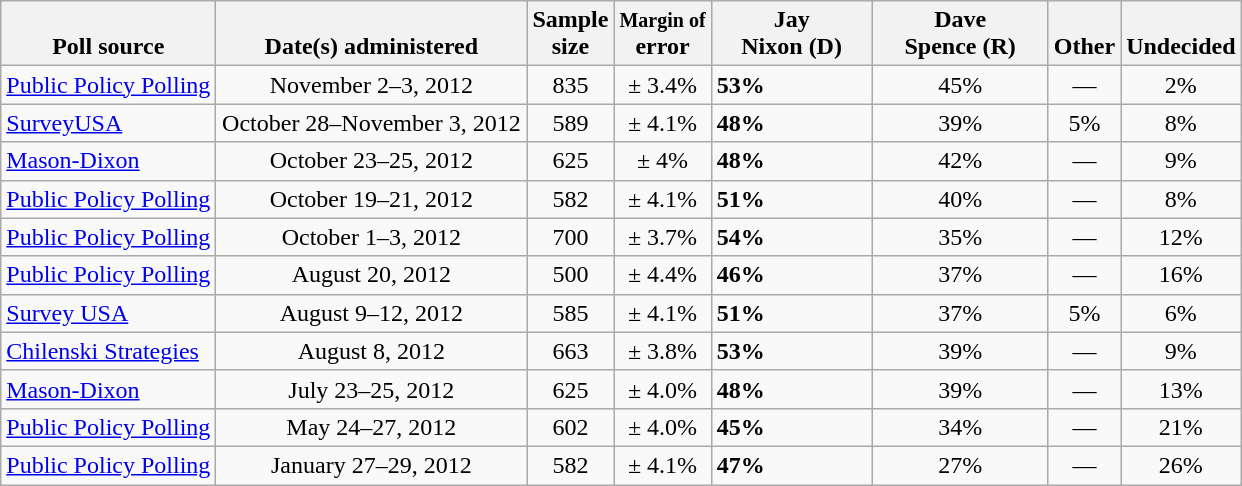<table class="wikitable">
<tr valign= bottom>
<th>Poll source</th>
<th style="width:200px;">Date(s) administered</th>
<th class=small>Sample<br>size</th>
<th><small>Margin of</small><br>error</th>
<th width=100px>Jay<br>Nixon (D)</th>
<th width=110px>Dave<br>Spence (R)</th>
<th>Other</th>
<th>Undecided</th>
</tr>
<tr>
<td><a href='#'>Public Policy Polling</a></td>
<td align=center>November 2–3, 2012</td>
<td align=center>835</td>
<td align=center>± 3.4%</td>
<td><strong>53%</strong></td>
<td align=center>45%</td>
<td align=center>—</td>
<td align=center>2%</td>
</tr>
<tr>
<td><a href='#'>SurveyUSA</a></td>
<td align=center>October 28–November 3, 2012</td>
<td align=center>589</td>
<td align=center>± 4.1%</td>
<td><strong>48%</strong></td>
<td align=center>39%</td>
<td align=center>5%</td>
<td align=center>8%</td>
</tr>
<tr>
<td><a href='#'>Mason-Dixon</a></td>
<td align=center>October 23–25, 2012</td>
<td align=center>625</td>
<td align=center>± 4%</td>
<td><strong>48%</strong></td>
<td align=center>42%</td>
<td align=center>—</td>
<td align=center>9%</td>
</tr>
<tr>
<td><a href='#'>Public Policy Polling</a></td>
<td align=center>October 19–21, 2012</td>
<td align=center>582</td>
<td align=center>± 4.1%</td>
<td><strong>51%</strong></td>
<td align=center>40%</td>
<td align=center>—</td>
<td align=center>8%</td>
</tr>
<tr>
<td><a href='#'>Public Policy Polling</a></td>
<td align=center>October 1–3, 2012</td>
<td align=center>700</td>
<td align=center>± 3.7%</td>
<td><strong>54%</strong></td>
<td align=center>35%</td>
<td align=center>—</td>
<td align=center>12%</td>
</tr>
<tr>
<td><a href='#'>Public Policy Polling</a></td>
<td align=center>August 20, 2012</td>
<td align=center>500</td>
<td align=center>± 4.4%</td>
<td><strong>46%</strong></td>
<td align=center>37%</td>
<td align=center>—</td>
<td align=center>16%</td>
</tr>
<tr>
<td><a href='#'>Survey USA</a></td>
<td align=center>August 9–12, 2012</td>
<td align=center>585</td>
<td align=center>± 4.1%</td>
<td><strong>51%</strong></td>
<td align=center>37%</td>
<td align=center>5%</td>
<td align=center>6%</td>
</tr>
<tr>
<td><a href='#'>Chilenski Strategies</a></td>
<td align=center>August 8, 2012</td>
<td align=center>663</td>
<td align=center>± 3.8%</td>
<td><strong>53%</strong></td>
<td align=center>39%</td>
<td align=center>—</td>
<td align=center>9%</td>
</tr>
<tr>
<td><a href='#'>Mason-Dixon</a></td>
<td align=center>July 23–25, 2012</td>
<td align=center>625</td>
<td align=center>± 4.0%</td>
<td><strong>48%</strong></td>
<td align=center>39%</td>
<td align=center>—</td>
<td align=center>13%</td>
</tr>
<tr>
<td><a href='#'>Public Policy Polling</a></td>
<td align=center>May 24–27, 2012</td>
<td align=center>602</td>
<td align=center>± 4.0%</td>
<td><strong>45%</strong></td>
<td align=center>34%</td>
<td align=center>—</td>
<td align=center>21%</td>
</tr>
<tr>
<td><a href='#'>Public Policy Polling</a></td>
<td align=center>January 27–29, 2012</td>
<td align=center>582</td>
<td align=center>± 4.1%</td>
<td><strong>47%</strong></td>
<td align=center>27%</td>
<td align=center>—</td>
<td align=center>26%</td>
</tr>
</table>
